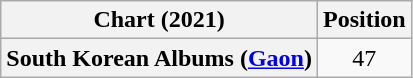<table class="wikitable plainrowheaders" style="text-align:center;">
<tr>
<th scope="col">Chart (2021)</th>
<th scope="col">Position</th>
</tr>
<tr>
<th scope="row">South Korean Albums (<a href='#'>Gaon</a>)</th>
<td>47</td>
</tr>
</table>
